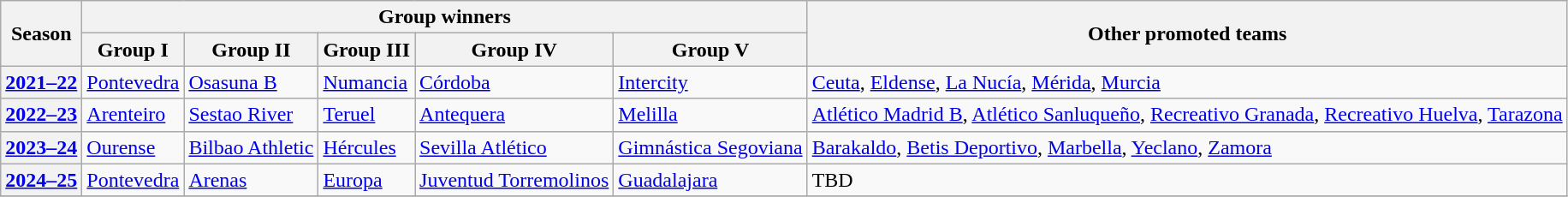<table class="wikitable">
<tr>
<th rowspan="2">Season</th>
<th colspan="5">Group winners</th>
<th rowspan="2">Other promoted teams</th>
</tr>
<tr>
<th>Group I</th>
<th>Group II</th>
<th>Group III</th>
<th>Group IV</th>
<th>Group V</th>
</tr>
<tr>
<th><a href='#'>2021–22</a></th>
<td><a href='#'>Pontevedra</a></td>
<td><a href='#'>Osasuna B</a></td>
<td><a href='#'>Numancia</a></td>
<td><a href='#'>Córdoba</a></td>
<td><a href='#'>Intercity</a></td>
<td><a href='#'>Ceuta</a>, <a href='#'>Eldense</a>, <a href='#'>La Nucía</a>, <a href='#'>Mérida</a>, <a href='#'>Murcia</a></td>
</tr>
<tr>
<th><a href='#'>2022–23</a></th>
<td><a href='#'>Arenteiro</a></td>
<td><a href='#'>Sestao River</a></td>
<td><a href='#'>Teruel</a></td>
<td><a href='#'>Antequera</a></td>
<td><a href='#'>Melilla</a></td>
<td><a href='#'>Atlético Madrid B</a>,  <a href='#'>Atlético Sanluqueño</a>, <a href='#'>Recreativo Granada</a>, <a href='#'>Recreativo Huelva</a>, <a href='#'>Tarazona</a></td>
</tr>
<tr>
<th><a href='#'>2023–24</a></th>
<td><a href='#'>Ourense</a></td>
<td><a href='#'>Bilbao Athletic</a></td>
<td><a href='#'>Hércules</a></td>
<td><a href='#'>Sevilla Atlético</a></td>
<td><a href='#'>Gimnástica Segoviana</a></td>
<td><a href='#'>Barakaldo</a>, <a href='#'>Betis Deportivo</a>, <a href='#'>Marbella</a>, <a href='#'>Yeclano</a>, <a href='#'>Zamora</a></td>
</tr>
<tr>
<th><a href='#'>2024–25</a></th>
<td><a href='#'>Pontevedra</a></td>
<td><a href='#'>Arenas</a></td>
<td><a href='#'>Europa</a></td>
<td><a href='#'>Juventud Torremolinos</a></td>
<td><a href='#'>Guadalajara</a></td>
<td>TBD</td>
</tr>
<tr>
</tr>
</table>
